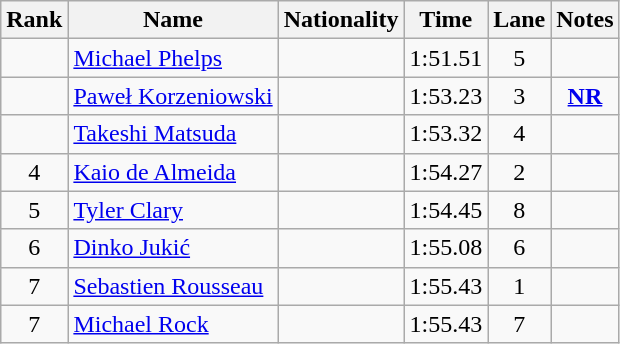<table class="wikitable sortable" style="text-align:center">
<tr>
<th>Rank</th>
<th>Name</th>
<th>Nationality</th>
<th>Time</th>
<th>Lane</th>
<th>Notes</th>
</tr>
<tr>
<td></td>
<td align=left><a href='#'>Michael Phelps</a></td>
<td align=left></td>
<td>1:51.51</td>
<td>5</td>
<td></td>
</tr>
<tr>
<td></td>
<td align=left><a href='#'>Paweł Korzeniowski</a></td>
<td align=left></td>
<td>1:53.23</td>
<td>3</td>
<td><strong><a href='#'>NR</a></strong></td>
</tr>
<tr>
<td></td>
<td align=left><a href='#'>Takeshi Matsuda</a></td>
<td align=left></td>
<td>1:53.32</td>
<td>4</td>
<td></td>
</tr>
<tr>
<td>4</td>
<td align=left><a href='#'>Kaio de Almeida</a></td>
<td align=left></td>
<td>1:54.27</td>
<td>2</td>
<td></td>
</tr>
<tr>
<td>5</td>
<td align=left><a href='#'>Tyler Clary</a></td>
<td align=left></td>
<td>1:54.45</td>
<td>8</td>
<td></td>
</tr>
<tr>
<td>6</td>
<td align=left><a href='#'>Dinko Jukić</a></td>
<td align=left></td>
<td>1:55.08</td>
<td>6</td>
<td></td>
</tr>
<tr>
<td>7</td>
<td align=left><a href='#'>Sebastien Rousseau</a></td>
<td align=left></td>
<td>1:55.43</td>
<td>1</td>
<td></td>
</tr>
<tr>
<td>7</td>
<td align=left><a href='#'>Michael Rock</a></td>
<td align=left></td>
<td>1:55.43</td>
<td>7</td>
<td></td>
</tr>
</table>
